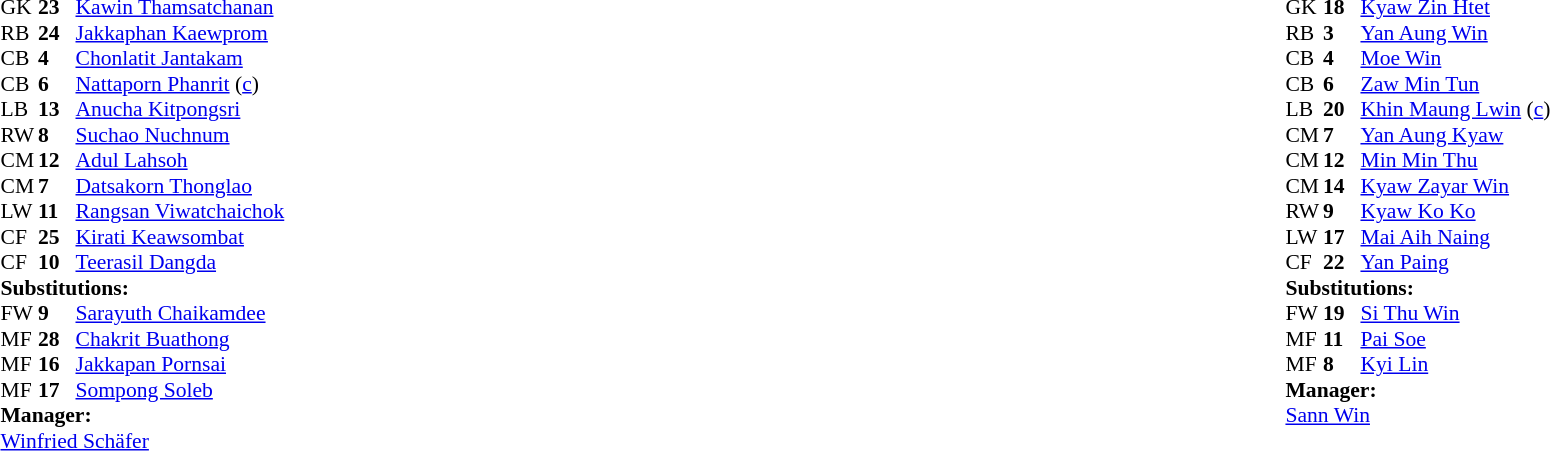<table width="100%">
<tr>
<td valign="top" width="40%"><br><table style="font-size:90%;" cellspacing="0" cellpadding="0">
<tr>
<th width="25"></th>
<th width="25"></th>
</tr>
<tr>
<td>GK</td>
<td><strong>23</strong></td>
<td><a href='#'>Kawin Thamsatchanan</a></td>
</tr>
<tr>
<td>RB</td>
<td><strong>24</strong></td>
<td><a href='#'>Jakkaphan Kaewprom</a></td>
</tr>
<tr>
<td>CB</td>
<td><strong>4</strong></td>
<td><a href='#'>Chonlatit Jantakam</a></td>
</tr>
<tr>
<td>CB</td>
<td><strong>6</strong></td>
<td><a href='#'>Nattaporn Phanrit</a> (<a href='#'>c</a>)</td>
</tr>
<tr>
<td>LB</td>
<td><strong>13</strong></td>
<td><a href='#'>Anucha Kitpongsri</a></td>
</tr>
<tr>
<td>RW</td>
<td><strong>8</strong></td>
<td><a href='#'>Suchao Nuchnum</a></td>
<td></td>
<td></td>
</tr>
<tr>
<td>CM</td>
<td><strong>12</strong></td>
<td><a href='#'>Adul Lahsoh</a></td>
</tr>
<tr>
<td>CM</td>
<td><strong>7</strong></td>
<td><a href='#'>Datsakorn Thonglao</a></td>
<td></td>
<td></td>
</tr>
<tr>
<td>LW</td>
<td><strong>11</strong></td>
<td><a href='#'>Rangsan Viwatchaichok</a></td>
</tr>
<tr>
<td>CF</td>
<td><strong>25</strong></td>
<td><a href='#'>Kirati Keawsombat</a></td>
<td></td>
<td></td>
</tr>
<tr>
<td>CF</td>
<td><strong>10</strong></td>
<td><a href='#'>Teerasil Dangda</a></td>
<td></td>
<td></td>
</tr>
<tr>
<td colspan=3><strong>Substitutions:</strong></td>
</tr>
<tr>
<td>FW</td>
<td><strong>9</strong></td>
<td><a href='#'>Sarayuth Chaikamdee</a></td>
<td></td>
<td></td>
</tr>
<tr>
<td>MF</td>
<td><strong>28</strong></td>
<td><a href='#'>Chakrit Buathong</a></td>
<td></td>
<td></td>
</tr>
<tr>
<td>MF</td>
<td><strong>16</strong></td>
<td><a href='#'>Jakkapan Pornsai</a></td>
<td></td>
<td></td>
</tr>
<tr>
<td>MF</td>
<td><strong>17</strong></td>
<td><a href='#'>Sompong Soleb</a></td>
<td></td>
<td></td>
</tr>
<tr>
<td colspan=3><strong>Manager:</strong></td>
</tr>
<tr>
<td colspan=4> <a href='#'>Winfried Schäfer</a></td>
</tr>
</table>
</td>
<td valign="top"></td>
<td valign="top" width="50%"><br><table style="font-size:90%;" cellspacing="0" cellpadding="0" align="center">
<tr>
<th width=25></th>
<th width=25></th>
</tr>
<tr>
<td>GK</td>
<td><strong>18</strong></td>
<td><a href='#'>Kyaw Zin Htet</a></td>
</tr>
<tr>
<td>RB</td>
<td><strong>3</strong></td>
<td><a href='#'>Yan Aung Win</a></td>
</tr>
<tr>
<td>CB</td>
<td><strong>4</strong></td>
<td><a href='#'>Moe Win</a></td>
</tr>
<tr>
<td>CB</td>
<td><strong>6</strong></td>
<td><a href='#'>Zaw Min Tun</a></td>
</tr>
<tr>
<td>LB</td>
<td><strong>20</strong></td>
<td><a href='#'>Khin Maung Lwin</a>  (<a href='#'>c</a>)</td>
</tr>
<tr>
<td>CM</td>
<td><strong>7</strong></td>
<td><a href='#'>Yan Aung Kyaw</a></td>
</tr>
<tr>
<td>CM</td>
<td><strong>12</strong></td>
<td><a href='#'>Min Min Thu</a></td>
</tr>
<tr>
<td>CM</td>
<td><strong>14</strong></td>
<td><a href='#'>Kyaw Zayar Win</a></td>
</tr>
<tr>
<td>RW</td>
<td><strong>9</strong></td>
<td><a href='#'>Kyaw Ko Ko</a></td>
<td></td>
<td></td>
</tr>
<tr>
<td>LW</td>
<td><strong>17</strong></td>
<td><a href='#'>Mai Aih Naing</a></td>
<td></td>
<td></td>
</tr>
<tr>
<td>CF</td>
<td><strong>22</strong></td>
<td><a href='#'>Yan Paing</a></td>
<td></td>
<td></td>
</tr>
<tr>
<td colspan=3><strong>Substitutions:</strong></td>
</tr>
<tr>
<td>FW</td>
<td><strong>19</strong></td>
<td><a href='#'>Si Thu Win</a></td>
<td></td>
<td></td>
</tr>
<tr>
<td>MF</td>
<td><strong>11</strong></td>
<td><a href='#'>Pai Soe</a></td>
<td></td>
<td></td>
</tr>
<tr>
<td>MF</td>
<td><strong>8</strong></td>
<td><a href='#'>Kyi Lin</a></td>
<td></td>
<td></td>
</tr>
<tr>
<td colspan=3><strong>Manager:</strong></td>
</tr>
<tr>
<td colspan=4> <a href='#'>Sann Win</a></td>
</tr>
</table>
</td>
</tr>
</table>
